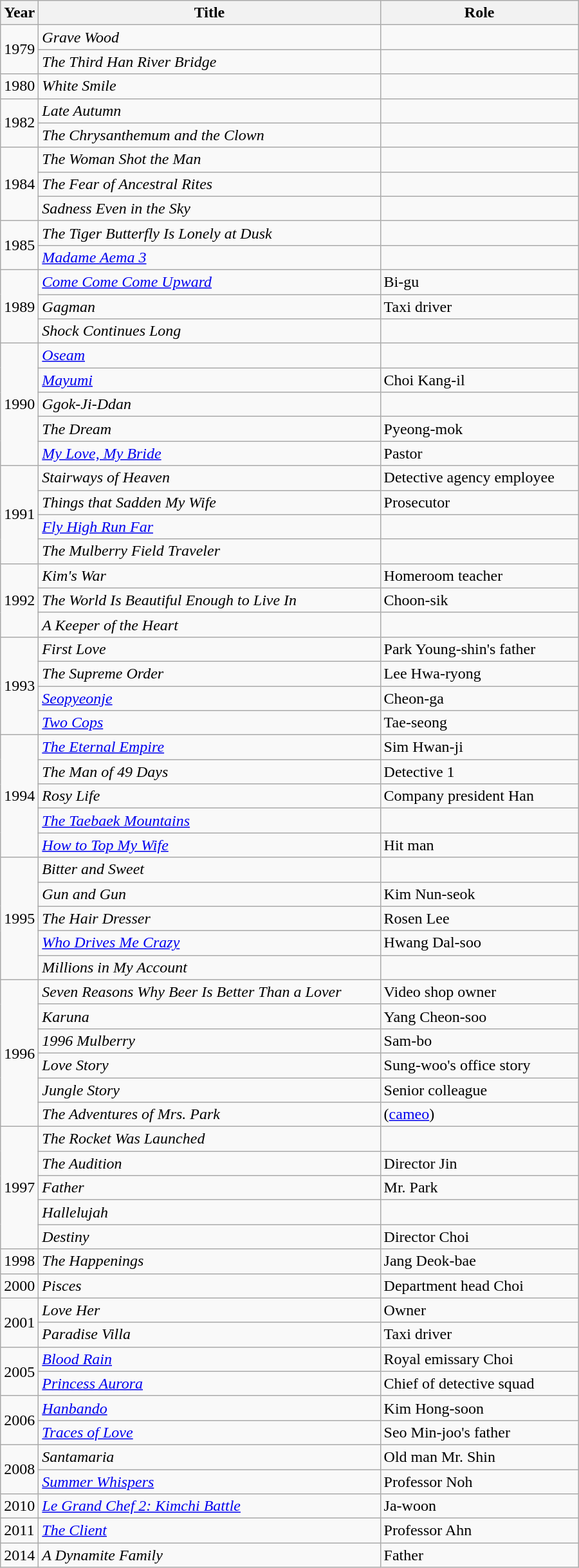<table class="wikitable" style="width:600px">
<tr>
<th width=10>Year</th>
<th>Title</th>
<th>Role</th>
</tr>
<tr>
<td rowspan=2>1979</td>
<td><em>Grave Wood</em></td>
<td></td>
</tr>
<tr>
<td><em>The Third Han River Bridge</em></td>
<td></td>
</tr>
<tr>
<td>1980</td>
<td><em>White Smile</em></td>
<td></td>
</tr>
<tr>
<td rowspan=2>1982</td>
<td><em>Late Autumn</em></td>
<td></td>
</tr>
<tr>
<td><em>The Chrysanthemum and the Clown</em></td>
<td></td>
</tr>
<tr>
<td rowspan=3>1984</td>
<td><em>The Woman Shot the Man</em></td>
<td></td>
</tr>
<tr>
<td><em>The Fear of Ancestral Rites</em></td>
<td></td>
</tr>
<tr>
<td><em>Sadness Even in the Sky</em></td>
<td></td>
</tr>
<tr>
<td rowspan=2>1985</td>
<td><em>The Tiger Butterfly Is Lonely at Dusk</em></td>
<td></td>
</tr>
<tr>
<td><em><a href='#'>Madame Aema 3</a></em></td>
<td></td>
</tr>
<tr>
<td rowspan=3>1989</td>
<td><em><a href='#'>Come Come Come Upward</a></em></td>
<td>Bi-gu</td>
</tr>
<tr>
<td><em>Gagman</em></td>
<td>Taxi driver</td>
</tr>
<tr>
<td><em>Shock Continues Long</em> </td>
<td></td>
</tr>
<tr>
<td rowspan=5>1990</td>
<td><em><a href='#'>Oseam</a></em></td>
<td></td>
</tr>
<tr>
<td><em><a href='#'>Mayumi</a></em></td>
<td>Choi Kang-il</td>
</tr>
<tr>
<td><em>Ggok-Ji-Ddan</em></td>
<td></td>
</tr>
<tr>
<td><em>The Dream</em></td>
<td>Pyeong-mok</td>
</tr>
<tr>
<td><em><a href='#'>My Love, My Bride</a></em></td>
<td>Pastor</td>
</tr>
<tr>
<td rowspan=4>1991</td>
<td><em>Stairways of Heaven</em></td>
<td>Detective agency employee</td>
</tr>
<tr>
<td><em>Things that Sadden My Wife</em></td>
<td>Prosecutor</td>
</tr>
<tr>
<td><em><a href='#'>Fly High Run Far</a></em></td>
<td></td>
</tr>
<tr>
<td><em>The Mulberry Field Traveler</em></td>
<td></td>
</tr>
<tr>
<td rowspan=3>1992</td>
<td><em>Kim's War</em></td>
<td>Homeroom teacher</td>
</tr>
<tr>
<td><em>The World Is Beautiful Enough to Live In</em></td>
<td>Choon-sik</td>
</tr>
<tr>
<td><em>A Keeper of the Heart</em></td>
<td></td>
</tr>
<tr>
<td rowspan=4>1993</td>
<td><em>First Love</em></td>
<td>Park Young-shin's father</td>
</tr>
<tr>
<td><em>The Supreme Order</em></td>
<td>Lee Hwa-ryong</td>
</tr>
<tr>
<td><em><a href='#'>Seopyeonje</a></em></td>
<td>Cheon-ga</td>
</tr>
<tr>
<td><em><a href='#'>Two Cops</a></em></td>
<td>Tae-seong</td>
</tr>
<tr>
<td rowspan=5>1994</td>
<td><em><a href='#'>The Eternal Empire</a></em></td>
<td>Sim Hwan-ji</td>
</tr>
<tr>
<td><em>The Man of 49 Days</em></td>
<td>Detective 1</td>
</tr>
<tr>
<td><em>Rosy Life</em></td>
<td>Company president Han</td>
</tr>
<tr>
<td><em><a href='#'>The Taebaek Mountains</a></em></td>
<td></td>
</tr>
<tr>
<td><em><a href='#'>How to Top My Wife</a></em></td>
<td>Hit man</td>
</tr>
<tr>
<td rowspan=5>1995</td>
<td><em>Bitter and Sweet</em></td>
<td></td>
</tr>
<tr>
<td><em>Gun and Gun</em> </td>
<td>Kim Nun-seok</td>
</tr>
<tr>
<td><em>The Hair Dresser</em></td>
<td>Rosen Lee</td>
</tr>
<tr>
<td><em><a href='#'>Who Drives Me Crazy</a></em></td>
<td>Hwang Dal-soo</td>
</tr>
<tr>
<td><em>Millions in My Account</em></td>
<td></td>
</tr>
<tr>
<td rowspan=6>1996</td>
<td><em>Seven Reasons Why Beer Is Better Than a Lover</em></td>
<td>Video shop owner</td>
</tr>
<tr>
<td><em>Karuna</em></td>
<td>Yang Cheon-soo</td>
</tr>
<tr>
<td><em>1996 Mulberry</em></td>
<td>Sam-bo</td>
</tr>
<tr>
<td><em>Love Story</em></td>
<td>Sung-woo's office story</td>
</tr>
<tr>
<td><em>Jungle Story</em></td>
<td>Senior colleague</td>
</tr>
<tr>
<td><em>The Adventures of Mrs. Park</em></td>
<td>(<a href='#'>cameo</a>)</td>
</tr>
<tr>
<td rowspan=5>1997</td>
<td><em>The Rocket Was Launched</em></td>
<td></td>
</tr>
<tr>
<td><em>The Audition</em></td>
<td>Director Jin</td>
</tr>
<tr>
<td><em>Father</em></td>
<td>Mr. Park</td>
</tr>
<tr>
<td><em>Hallelujah</em></td>
<td></td>
</tr>
<tr>
<td><em>Destiny</em></td>
<td>Director Choi</td>
</tr>
<tr>
<td>1998</td>
<td><em>The Happenings</em></td>
<td>Jang Deok-bae</td>
</tr>
<tr>
<td>2000</td>
<td><em>Pisces</em></td>
<td>Department head Choi</td>
</tr>
<tr>
<td rowspan=2>2001</td>
<td><em>Love Her</em></td>
<td>Owner</td>
</tr>
<tr>
<td><em>Paradise Villa</em></td>
<td>Taxi driver</td>
</tr>
<tr>
<td rowspan=2>2005</td>
<td><em><a href='#'>Blood Rain</a></em></td>
<td>Royal emissary Choi</td>
</tr>
<tr>
<td><em><a href='#'>Princess Aurora</a></em></td>
<td>Chief of detective squad</td>
</tr>
<tr>
<td rowspan=2>2006</td>
<td><em><a href='#'>Hanbando</a></em></td>
<td>Kim Hong-soon</td>
</tr>
<tr>
<td><em><a href='#'>Traces of Love</a></em></td>
<td>Seo Min-joo's father</td>
</tr>
<tr>
<td rowspan=2>2008</td>
<td><em>Santamaria</em></td>
<td>Old man Mr. Shin</td>
</tr>
<tr>
<td><em><a href='#'>Summer Whispers</a></em></td>
<td>Professor Noh</td>
</tr>
<tr>
<td>2010</td>
<td><em><a href='#'>Le Grand Chef 2: Kimchi Battle</a></em></td>
<td>Ja-woon</td>
</tr>
<tr>
<td>2011</td>
<td><em><a href='#'>The Client</a></em></td>
<td>Professor Ahn</td>
</tr>
<tr>
<td>2014</td>
<td><em>A Dynamite Family</em></td>
<td>Father</td>
</tr>
</table>
